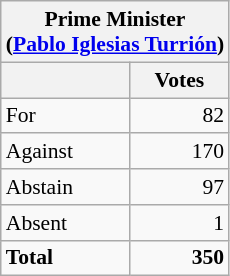<table class="wikitable" style="font-size:90%; text-align:right;">
<tr>
<th colspan="2">Prime Minister<br>(<a href='#'>Pablo Iglesias Turrión</a>)</th>
</tr>
<tr>
<th></th>
<th>Votes</th>
</tr>
<tr>
<td align=left>For</td>
<td>82</td>
</tr>
<tr>
<td align=left>Against</td>
<td>170</td>
</tr>
<tr>
<td align=left>Abstain</td>
<td>97</td>
</tr>
<tr>
<td align=left>Absent</td>
<td>1</td>
</tr>
<tr style="font-weight:bold">
<td align=left>Total</td>
<td>350</td>
</tr>
</table>
